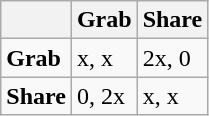<table class="wikitable">
<tr>
<th></th>
<th>Grab</th>
<th>Share</th>
</tr>
<tr>
<td><strong>Grab</strong></td>
<td>x, x</td>
<td>2x, 0</td>
</tr>
<tr>
<td><strong>Share</strong></td>
<td>0, 2x</td>
<td>x, x</td>
</tr>
</table>
